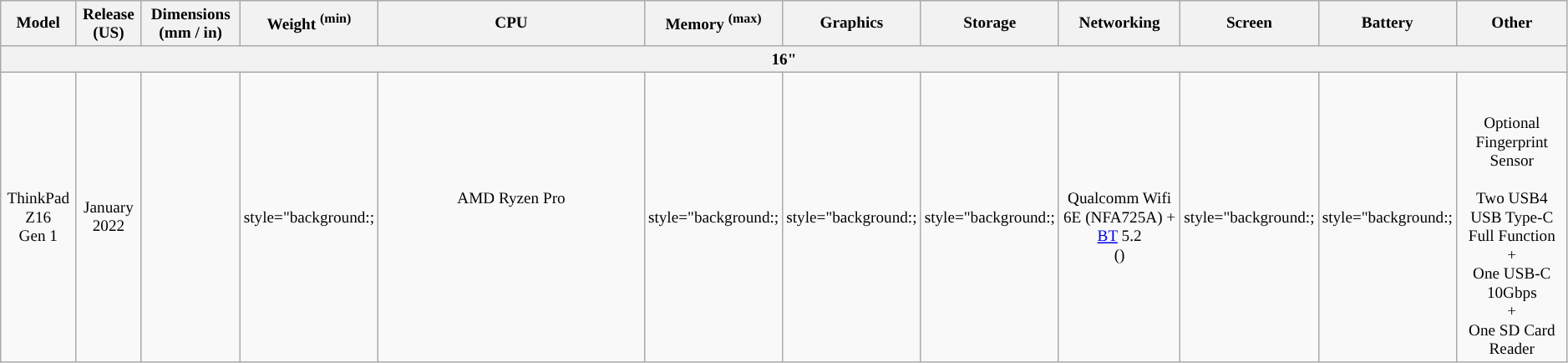<table class="wikitable" style="font-size: 80%; text-align: center; min-width: 80%;">
<tr>
<th>Model</th>
<th>Release (US)</th>
<th>Dimensions (mm / in)</th>
<th>Weight <sup>(min)</sup></th>
<th style="width:17%">CPU</th>
<th>Memory <sup>(max)</sup></th>
<th>Graphics</th>
<th>Storage</th>
<th>Networking</th>
<th>Screen</th>
<th>Battery</th>
<th>Other</th>
</tr>
<tr>
<th colspan=12>16"</th>
</tr>
<tr>
<td>ThinkPad Z16 <br>Gen 1 </td>
<td>January 2022</td>
<td></td>
<td>style="background:;</td>
<td style="background:">AMD Ryzen Pro<br><br><br></td>
<td>style="background:;</td>
<td>style="background:;</td>
<td>style="background:;</td>
<td><br>Qualcomm Wifi 6E (NFA725A) + <a href='#'>BT</a> 5.2 <br>()<br></td>
<td>style="background:;</td>
<td>style="background:;</td>
<td style="background:"><br><br>Optional <br> Fingerprint Sensor<br><br>Two USB4 USB Type-C Full Function<br>+<br>One USB-C 10Gbps<br>+<br>One SD Card Reader</td>
</tr>
</table>
